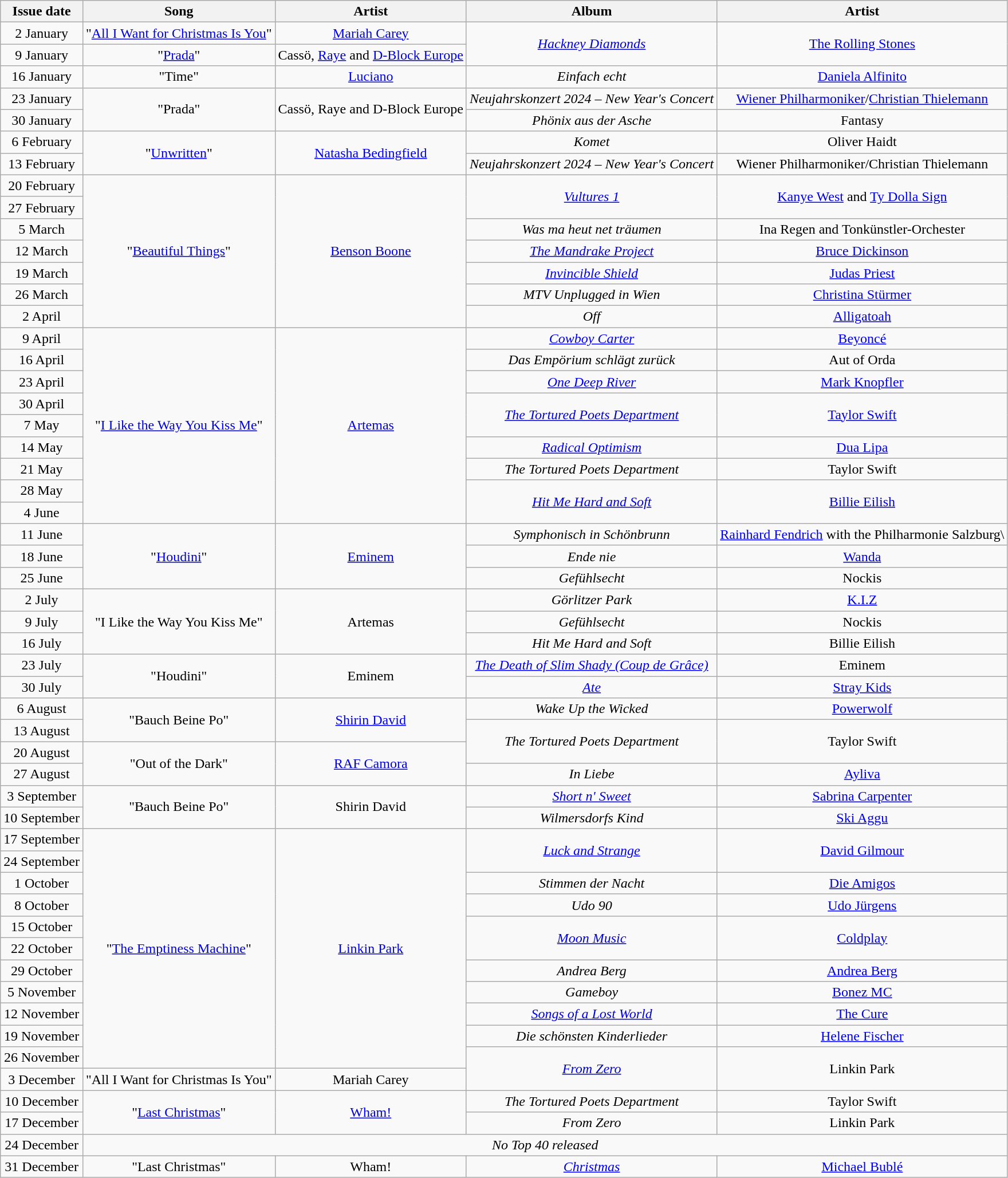<table class="wikitable plainrowheaders" style="text-align:center">
<tr>
<th>Issue date</th>
<th>Song</th>
<th>Artist</th>
<th>Album</th>
<th>Artist</th>
</tr>
<tr>
<td>2 January</td>
<td>"<a href='#'>All I Want for Christmas Is You</a>"</td>
<td><a href='#'>Mariah Carey</a></td>
<td rowspan="2"><em><a href='#'>Hackney Diamonds</a></em></td>
<td rowspan="2"><a href='#'>The Rolling Stones</a></td>
</tr>
<tr>
<td>9 January</td>
<td>"<a href='#'>Prada</a>"</td>
<td>Cassö, <a href='#'>Raye</a> and <a href='#'>D-Block Europe</a></td>
</tr>
<tr>
<td>16 January</td>
<td>"Time"</td>
<td><a href='#'>Luciano</a></td>
<td><em>Einfach echt</em></td>
<td><a href='#'>Daniela Alfinito</a></td>
</tr>
<tr>
<td>23 January</td>
<td rowspan="2">"Prada"</td>
<td rowspan="2">Cassö, Raye and D-Block Europe</td>
<td><em>Neujahrskonzert 2024 – New Year's Concert</em></td>
<td><a href='#'>Wiener Philharmoniker</a>/<a href='#'>Christian Thielemann</a></td>
</tr>
<tr>
<td>30 January</td>
<td><em>Phönix aus der Asche</em></td>
<td>Fantasy</td>
</tr>
<tr>
<td>6 February</td>
<td rowspan="2">"<a href='#'>Unwritten</a>"</td>
<td rowspan="2"><a href='#'>Natasha Bedingfield</a></td>
<td><em>Komet</em></td>
<td>Oliver Haidt</td>
</tr>
<tr>
<td>13 February</td>
<td><em>Neujahrskonzert 2024 – New Year's Concert</em></td>
<td>Wiener Philharmoniker/Christian Thielemann</td>
</tr>
<tr>
<td>20 February</td>
<td rowspan="7">"<a href='#'>Beautiful Things</a>"</td>
<td rowspan="7"><a href='#'>Benson Boone</a></td>
<td rowspan="2"><em><a href='#'>Vultures 1</a></em></td>
<td rowspan="2"><a href='#'>Kanye West</a> and <a href='#'>Ty Dolla Sign</a></td>
</tr>
<tr>
<td>27 February</td>
</tr>
<tr>
<td>5 March</td>
<td><em>Was ma heut net träumen</em></td>
<td>Ina Regen and Tonkünstler-Orchester</td>
</tr>
<tr>
<td>12 March</td>
<td><em><a href='#'>The Mandrake Project</a></em></td>
<td><a href='#'>Bruce Dickinson</a></td>
</tr>
<tr>
<td>19 March</td>
<td><em><a href='#'>Invincible Shield</a></em></td>
<td><a href='#'>Judas Priest</a></td>
</tr>
<tr>
<td>26 March</td>
<td><em>MTV Unplugged in Wien</em></td>
<td><a href='#'>Christina Stürmer</a></td>
</tr>
<tr>
<td>2 April</td>
<td><em>Off</em></td>
<td><a href='#'>Alligatoah</a></td>
</tr>
<tr>
<td>9 April</td>
<td rowspan="9">"<a href='#'>I Like the Way You Kiss Me</a>"</td>
<td rowspan="9"><a href='#'>Artemas</a></td>
<td><em><a href='#'>Cowboy Carter</a></em></td>
<td><a href='#'>Beyoncé</a></td>
</tr>
<tr>
<td>16 April</td>
<td><em>Das Empörium schlägt zurück</em></td>
<td>Aut of Orda</td>
</tr>
<tr>
<td>23 April</td>
<td><em><a href='#'>One Deep River</a></em></td>
<td><a href='#'>Mark Knopfler</a></td>
</tr>
<tr>
<td>30 April</td>
<td rowspan="2"><em><a href='#'>The Tortured Poets Department</a></em></td>
<td rowspan="2"><a href='#'>Taylor Swift</a></td>
</tr>
<tr>
<td>7 May</td>
</tr>
<tr>
<td>14 May</td>
<td><em><a href='#'>Radical Optimism</a></em></td>
<td><a href='#'>Dua Lipa</a></td>
</tr>
<tr>
<td>21 May</td>
<td><em>The Tortured Poets Department</em></td>
<td>Taylor Swift</td>
</tr>
<tr>
<td>28 May</td>
<td rowspan="2"><em><a href='#'>Hit Me Hard and Soft</a></em></td>
<td rowspan="2"><a href='#'>Billie Eilish</a></td>
</tr>
<tr>
<td>4 June</td>
</tr>
<tr>
<td>11 June</td>
<td rowspan="3">"<a href='#'>Houdini</a>"</td>
<td rowspan="3"><a href='#'>Eminem</a></td>
<td><em>Symphonisch in Schönbrunn</em></td>
<td><a href='#'>Rainhard Fendrich</a> with the Philharmonie Salzburg\</td>
</tr>
<tr>
<td>18 June</td>
<td><em>Ende nie</em></td>
<td><a href='#'>Wanda</a></td>
</tr>
<tr>
<td>25 June</td>
<td><em>Gefühlsecht</em></td>
<td>Nockis</td>
</tr>
<tr>
<td>2 July</td>
<td rowspan="3">"I Like the Way You Kiss Me"</td>
<td rowspan="3">Artemas</td>
<td><em>Görlitzer Park</em></td>
<td><a href='#'>K.I.Z</a></td>
</tr>
<tr>
<td>9 July</td>
<td><em>Gefühlsecht</em></td>
<td>Nockis</td>
</tr>
<tr>
<td>16 July</td>
<td><em>Hit Me Hard and Soft</em></td>
<td>Billie Eilish</td>
</tr>
<tr>
<td>23 July</td>
<td rowspan="2">"Houdini"</td>
<td rowspan="2">Eminem</td>
<td><em><a href='#'>The Death of Slim Shady (Coup de Grâce)</a></em></td>
<td>Eminem</td>
</tr>
<tr>
<td>30 July</td>
<td><em><a href='#'>Ate</a></em></td>
<td><a href='#'>Stray Kids</a></td>
</tr>
<tr>
<td>6 August</td>
<td rowspan="2">"Bauch Beine Po"</td>
<td rowspan="2"><a href='#'>Shirin David</a></td>
<td><em>Wake Up the Wicked</em></td>
<td><a href='#'>Powerwolf</a></td>
</tr>
<tr>
<td>13 August</td>
<td rowspan="2"><em>The Tortured Poets Department</em></td>
<td rowspan="2">Taylor Swift</td>
</tr>
<tr>
<td>20 August</td>
<td rowspan="2">"Out of the Dark"</td>
<td rowspan="2"><a href='#'>RAF Camora</a></td>
</tr>
<tr>
<td>27 August</td>
<td><em>In Liebe</em></td>
<td><a href='#'>Ayliva</a></td>
</tr>
<tr>
<td>3 September</td>
<td rowspan="2">"Bauch Beine Po"</td>
<td rowspan="2">Shirin David</td>
<td><em><a href='#'>Short n' Sweet</a></em></td>
<td><a href='#'>Sabrina Carpenter</a></td>
</tr>
<tr>
<td>10 September</td>
<td><em>Wilmersdorfs Kind</em></td>
<td><a href='#'>Ski Aggu</a></td>
</tr>
<tr>
<td>17 September</td>
<td rowspan="11">"<a href='#'>The Emptiness Machine</a>"</td>
<td rowspan="11"><a href='#'>Linkin Park</a></td>
<td rowspan="2"><em><a href='#'>Luck and Strange</a></em></td>
<td rowspan="2"><a href='#'>David Gilmour</a></td>
</tr>
<tr>
<td>24 September</td>
</tr>
<tr>
<td>1 October</td>
<td><em>Stimmen der Nacht</em></td>
<td><a href='#'>Die Amigos</a></td>
</tr>
<tr>
<td>8 October</td>
<td><em>Udo 90</em></td>
<td><a href='#'>Udo Jürgens</a></td>
</tr>
<tr>
<td>15 October</td>
<td rowspan="2"><em><a href='#'>Moon Music</a></em></td>
<td rowspan="2"><a href='#'>Coldplay</a></td>
</tr>
<tr>
<td>22 October</td>
</tr>
<tr>
<td>29 October</td>
<td><em>Andrea Berg</em></td>
<td><a href='#'>Andrea Berg</a></td>
</tr>
<tr>
<td>5 November</td>
<td><em>Gameboy</em></td>
<td><a href='#'>Bonez MC</a></td>
</tr>
<tr>
<td>12 November</td>
<td><em><a href='#'>Songs of a Lost World</a></em></td>
<td><a href='#'>The Cure</a></td>
</tr>
<tr>
<td>19 November</td>
<td><em>Die schönsten Kinderlieder</em></td>
<td><a href='#'>Helene Fischer</a></td>
</tr>
<tr>
<td>26 November</td>
<td rowspan="2"><em><a href='#'>From Zero</a></em></td>
<td rowspan="2">Linkin Park</td>
</tr>
<tr>
<td>3 December</td>
<td>"All I Want for Christmas Is You"</td>
<td>Mariah Carey</td>
</tr>
<tr>
<td>10 December</td>
<td rowspan="2">"<a href='#'>Last Christmas</a>"</td>
<td rowspan="2"><a href='#'>Wham!</a></td>
<td><em>The Tortured Poets Department</em></td>
<td>Taylor Swift</td>
</tr>
<tr>
<td>17 December</td>
<td><em>From Zero</em></td>
<td>Linkin Park</td>
</tr>
<tr>
<td>24 December</td>
<td colspan="4"><em>No Top 40 released</em></td>
</tr>
<tr>
<td>31 December</td>
<td>"Last Christmas"</td>
<td>Wham!</td>
<td><em><a href='#'>Christmas</a></em></td>
<td><a href='#'>Michael Bublé</a></td>
</tr>
</table>
